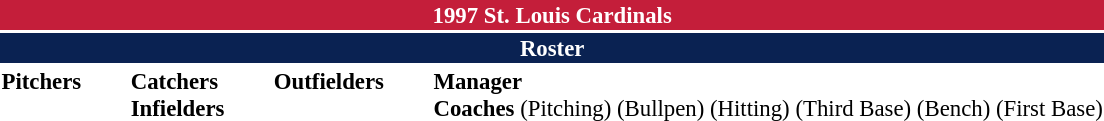<table class="toccolours" style="font-size: 95%;">
<tr>
<th colspan="10" style="background-color: #c41e3a; color: #FFFFFF; text-align: center;">1997 St. Louis Cardinals</th>
</tr>
<tr>
<td colspan="10" style="background-color: #0a2252; color: #FFFFFF; text-align: center;"><strong>Roster</strong></td>
</tr>
<tr>
<td valign="top"><strong>Pitchers</strong><br>






















</td>
<td width="25px"></td>
<td valign="top"><strong>Catchers</strong><br>



<strong>Infielders</strong>













</td>
<td width="25px"></td>
<td valign="top"><strong>Outfielders</strong><br>







</td>
<td width="25px"></td>
<td valign="top"><strong>Manager</strong><br>
<strong>Coaches</strong>
 (Pitching)
 (Bullpen)
 (Hitting)
 (Third Base)
 (Bench)
 (First Base)</td>
</tr>
</table>
